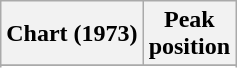<table class="wikitable sortable plainrowheaders">
<tr>
<th>Chart (1973)</th>
<th>Peak<br>position</th>
</tr>
<tr>
</tr>
<tr>
</tr>
<tr>
</tr>
<tr>
</tr>
</table>
